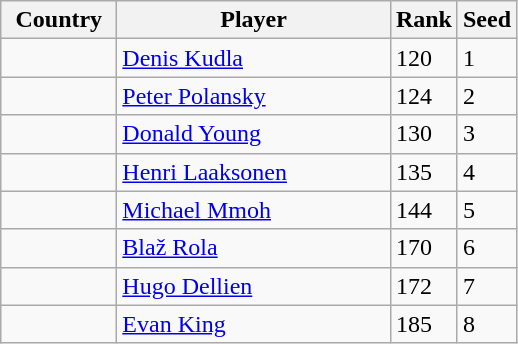<table class="sortable wikitable">
<tr>
<th width="70">Country</th>
<th width="175">Player</th>
<th>Rank</th>
<th>Seed</th>
</tr>
<tr>
<td></td>
<td><a href='#'>Denis Kudla</a></td>
<td>120</td>
<td>1</td>
</tr>
<tr>
<td></td>
<td><a href='#'>Peter Polansky</a></td>
<td>124</td>
<td>2</td>
</tr>
<tr>
<td></td>
<td><a href='#'>Donald Young</a></td>
<td>130</td>
<td>3</td>
</tr>
<tr>
<td></td>
<td><a href='#'>Henri Laaksonen</a></td>
<td>135</td>
<td>4</td>
</tr>
<tr>
<td></td>
<td><a href='#'>Michael Mmoh</a></td>
<td>144</td>
<td>5</td>
</tr>
<tr>
<td></td>
<td><a href='#'>Blaž Rola</a></td>
<td>170</td>
<td>6</td>
</tr>
<tr>
<td></td>
<td><a href='#'>Hugo Dellien</a></td>
<td>172</td>
<td>7</td>
</tr>
<tr>
<td></td>
<td><a href='#'>Evan King</a></td>
<td>185</td>
<td>8</td>
</tr>
</table>
